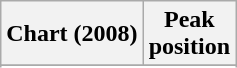<table class="wikitable sortable plainrowheaders">
<tr>
<th scope="col">Chart (2008)</th>
<th scope="col">Peak<br>position</th>
</tr>
<tr>
</tr>
<tr>
</tr>
</table>
